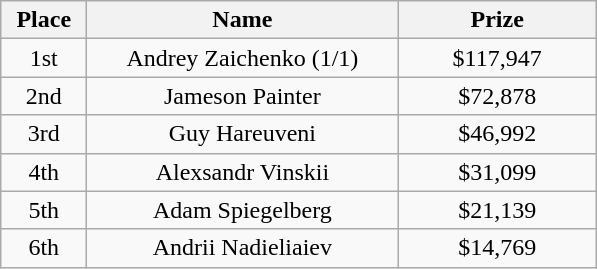<table class="wikitable">
<tr>
<th width="50">Place</th>
<th width="200">Name</th>
<th width="125">Prize</th>
</tr>
<tr>
<td align = "center">1st</td>
<td align = "center">Andrey Zaichenko (1/1)</td>
<td align = "center">$117,947</td>
</tr>
<tr>
<td align = "center">2nd</td>
<td align = "center">Jameson Painter</td>
<td align = "center">$72,878</td>
</tr>
<tr>
<td align = "center">3rd</td>
<td align = "center">Guy Hareuveni</td>
<td align = "center">$46,992</td>
</tr>
<tr>
<td align = "center">4th</td>
<td align = "center">Alexsandr Vinskii</td>
<td align = "center">$31,099</td>
</tr>
<tr>
<td align = "center">5th</td>
<td align = "center">Adam Spiegelberg</td>
<td align = "center">$21,139</td>
</tr>
<tr>
<td align = "center">6th</td>
<td align = "center">Andrii Nadieliaiev</td>
<td align = "center">$14,769</td>
</tr>
</table>
